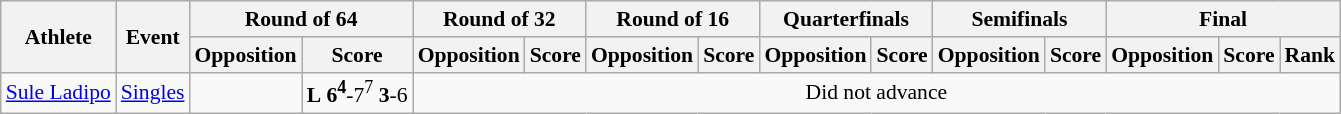<table class=wikitable style="font-size:90%">
<tr>
<th rowspan="2">Athlete</th>
<th rowspan="2">Event</th>
<th colspan="2">Round of 64</th>
<th colspan="2">Round of 32</th>
<th colspan="2">Round of 16</th>
<th colspan="2">Quarterfinals</th>
<th colspan="2">Semifinals</th>
<th colspan="3">Final</th>
</tr>
<tr>
<th>Opposition</th>
<th>Score</th>
<th>Opposition</th>
<th>Score</th>
<th>Opposition</th>
<th>Score</th>
<th>Opposition</th>
<th>Score</th>
<th>Opposition</th>
<th>Score</th>
<th>Opposition</th>
<th>Score</th>
<th>Rank</th>
</tr>
<tr>
<td><a href='#'>Sule Ladipo</a></td>
<td><a href='#'>Singles</a></td>
<td align=center></td>
<td align=center><strong>L</strong> <strong>6<sup>4</sup></strong>-7<sup>7</sup> <strong>3</strong>-6</td>
<td align=center colspan=11>Did not advance</td>
</tr>
</table>
